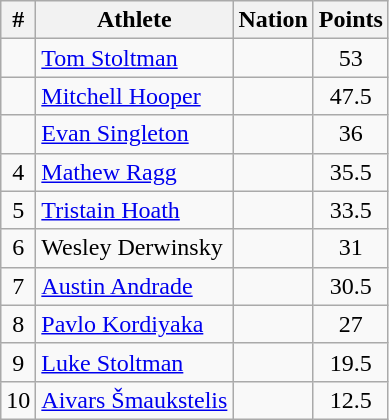<table class="wikitable" style="text-align:center">
<tr>
<th scope="col" style="width: 10px;">#</th>
<th scope="col">Athlete</th>
<th scope="col">Nation</th>
<th scope="col" style="width: 10px;">Points</th>
</tr>
<tr>
<td></td>
<td align=left><a href='#'>Tom Stoltman</a></td>
<td align=left></td>
<td>53</td>
</tr>
<tr>
<td></td>
<td align=left><a href='#'>Mitchell Hooper</a></td>
<td align=left></td>
<td>47.5</td>
</tr>
<tr>
<td></td>
<td align=left><a href='#'>Evan Singleton</a></td>
<td align=left></td>
<td>36</td>
</tr>
<tr>
<td>4</td>
<td align=left><a href='#'>Mathew Ragg</a></td>
<td align=left></td>
<td>35.5</td>
</tr>
<tr>
<td>5</td>
<td align=left><a href='#'>Tristain Hoath</a></td>
<td align=left></td>
<td>33.5</td>
</tr>
<tr>
<td>6</td>
<td align=left>Wesley Derwinsky</td>
<td align=left></td>
<td>31</td>
</tr>
<tr>
<td>7</td>
<td align=left><a href='#'>Austin Andrade</a></td>
<td align=left></td>
<td>30.5</td>
</tr>
<tr>
<td>8</td>
<td align=left><a href='#'>Pavlo Kordiyaka</a></td>
<td align=left></td>
<td>27</td>
</tr>
<tr>
<td>9</td>
<td align=left><a href='#'>Luke Stoltman</a></td>
<td align=left></td>
<td>19.5</td>
</tr>
<tr>
<td>10</td>
<td align=left><a href='#'>Aivars Šmaukstelis</a></td>
<td align=left></td>
<td>12.5</td>
</tr>
</table>
